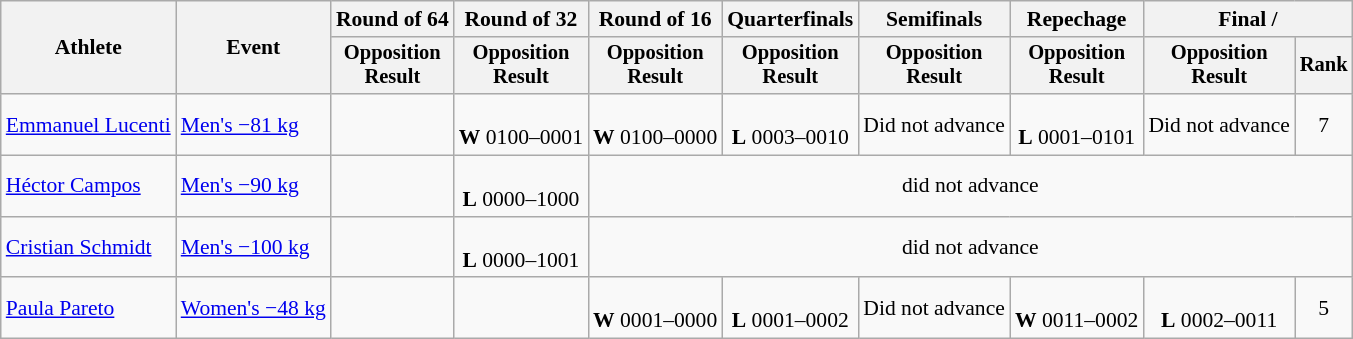<table class="wikitable" style="font-size:90%">
<tr>
<th rowspan="2">Athlete</th>
<th rowspan="2">Event</th>
<th>Round of 64</th>
<th>Round of 32</th>
<th>Round of 16</th>
<th>Quarterfinals</th>
<th>Semifinals</th>
<th>Repechage</th>
<th colspan=2>Final / </th>
</tr>
<tr style="font-size:95%">
<th>Opposition<br>Result</th>
<th>Opposition<br>Result</th>
<th>Opposition<br>Result</th>
<th>Opposition<br>Result</th>
<th>Opposition<br>Result</th>
<th>Opposition<br>Result</th>
<th>Opposition<br>Result</th>
<th>Rank</th>
</tr>
<tr align=center>
<td align=left><a href='#'>Emmanuel Lucenti</a></td>
<td align=left><a href='#'>Men's −81 kg</a></td>
<td></td>
<td> <br> <strong>W</strong> 0100–0001</td>
<td> <br> <strong>W</strong> 0100–0000</td>
<td> <br> <strong>L</strong> 0003–0010</td>
<td>Did not advance</td>
<td> <br><strong>L</strong> 0001–0101</td>
<td>Did not advance</td>
<td>7</td>
</tr>
<tr align=center>
<td align=left><a href='#'>Héctor Campos</a></td>
<td align=left><a href='#'>Men's −90 kg</a></td>
<td></td>
<td><br><strong>L</strong> 0000–1000</td>
<td colspan=6>did not advance</td>
</tr>
<tr align=center>
<td align=left><a href='#'>Cristian Schmidt</a></td>
<td align=left><a href='#'>Men's −100 kg</a></td>
<td></td>
<td><br><strong>L</strong> 0000–1001</td>
<td colspan=6>did not advance</td>
</tr>
<tr align=center>
<td align=left><a href='#'>Paula Pareto</a></td>
<td align=left><a href='#'>Women's −48 kg</a></td>
<td></td>
<td></td>
<td> <br> <strong>W</strong> 0001–0000</td>
<td> <br> <strong>L</strong> 0001–0002</td>
<td>Did not advance</td>
<td> <br> <strong>W</strong> 0011–0002</td>
<td> <br><strong>L</strong> 0002–0011</td>
<td>5</td>
</tr>
</table>
